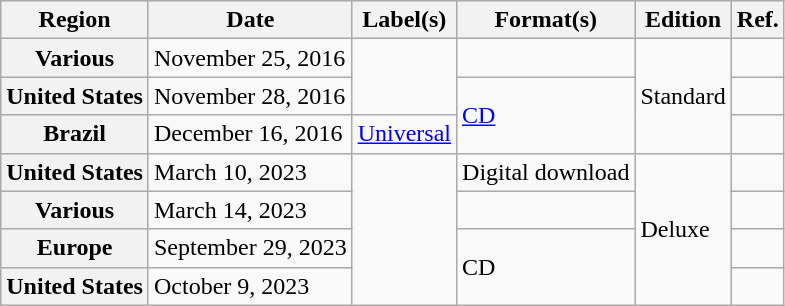<table class="wikitable plainrowheaders">
<tr>
<th scope="col">Region</th>
<th scope="col">Date</th>
<th scope="col">Label(s)</th>
<th scope="col">Format(s)</th>
<th scope="col">Edition</th>
<th scope="col">Ref.</th>
</tr>
<tr>
<th scope="row">Various</th>
<td>November 25, 2016</td>
<td rowspan="2"></td>
<td></td>
<td rowspan="3">Standard</td>
<td style="text-align:center;"></td>
</tr>
<tr>
<th scope="row">United States</th>
<td>November 28, 2016</td>
<td rowspan="2"><a href='#'>CD</a></td>
<td style="text-align:center;"></td>
</tr>
<tr>
<th scope="row">Brazil</th>
<td>December 16, 2016</td>
<td><a href='#'>Universal</a></td>
<td style="text-align:center;"></td>
</tr>
<tr>
<th scope="row">United States</th>
<td>March 10, 2023</td>
<td rowspan="4"></td>
<td>Digital download</td>
<td rowspan="4">Deluxe</td>
<td style="text-align:center;"></td>
</tr>
<tr>
<th scope="row">Various</th>
<td>March 14, 2023</td>
<td></td>
<td style="text-align:center;"></td>
</tr>
<tr>
<th scope="row">Europe</th>
<td>September 29, 2023</td>
<td rowspan="2">CD</td>
<td style="text-align:center;"></td>
</tr>
<tr>
<th scope="row">United States</th>
<td>October 9, 2023</td>
<td style="text-align:center;"></td>
</tr>
</table>
